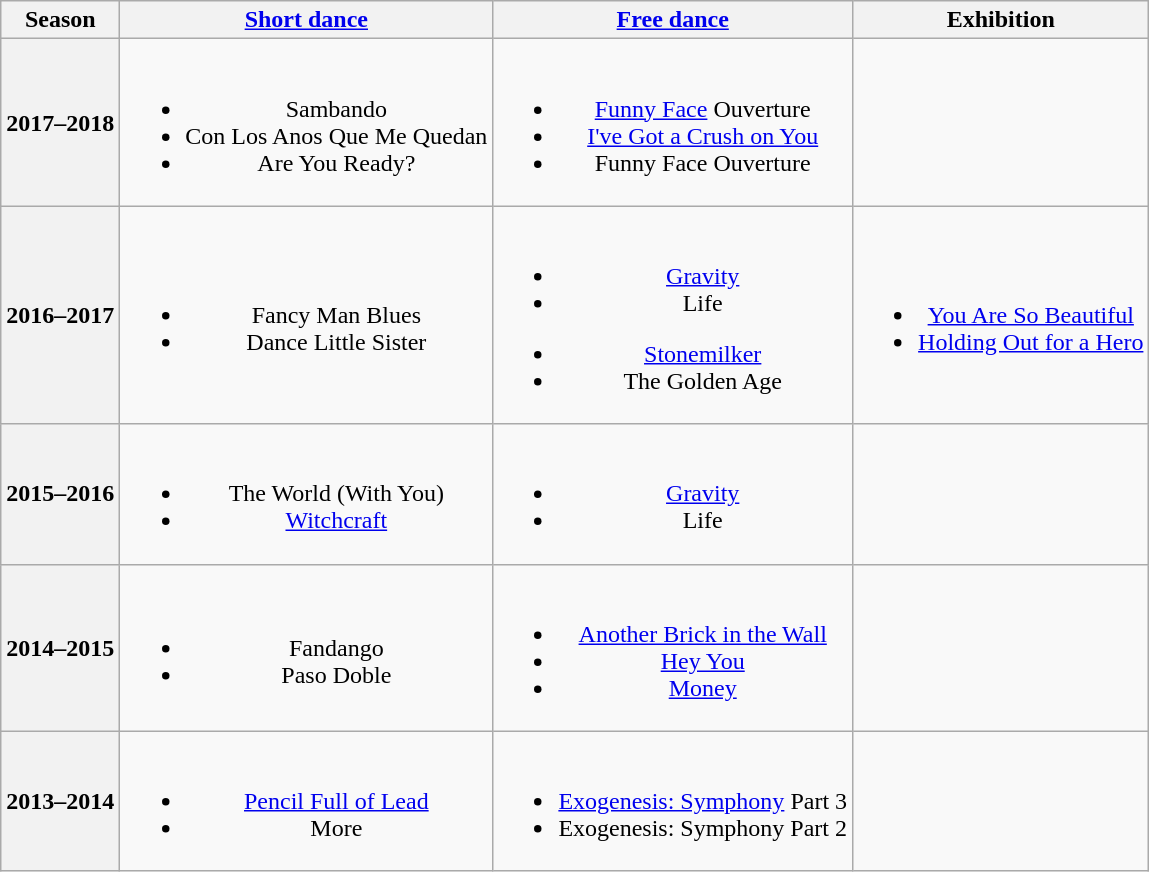<table class=wikitable style=text-align:center>
<tr>
<th>Season</th>
<th><a href='#'>Short dance</a></th>
<th><a href='#'>Free dance</a></th>
<th>Exhibition</th>
</tr>
<tr>
<th>2017–2018 <br> </th>
<td><br><ul><li> Sambando <br></li><li> Con Los Anos Que Me Quedan <br></li><li> Are You Ready? <br></li></ul></td>
<td><br><ul><li><a href='#'>Funny Face</a> Ouverture <br></li><li><a href='#'>I've Got a Crush on You</a> <br></li><li>Funny Face Ouverture <br></li></ul></td>
<td></td>
</tr>
<tr>
<th>2016–2017 <br> </th>
<td><br><ul><li> Fancy Man Blues <br></li><li> Dance Little Sister <br></li></ul></td>
<td><br><ul><li><a href='#'>Gravity</a> <br></li><li>Life <br></li></ul><ul><li><a href='#'>Stonemilker</a> <br></li><li>The Golden Age <br></li></ul></td>
<td><br><ul><li><a href='#'>You Are So Beautiful</a> <br></li><li><a href='#'>Holding Out for a Hero</a> <br></li></ul></td>
</tr>
<tr>
<th>2015–2016 <br> </th>
<td><br><ul><li>The World (With You) <br></li><li><a href='#'>Witchcraft</a> <br></li></ul></td>
<td><br><ul><li><a href='#'>Gravity</a> <br></li><li>Life <br></li></ul></td>
<td></td>
</tr>
<tr>
<th>2014–2015 <br> </th>
<td><br><ul><li>Fandango</li><li>Paso Doble</li></ul></td>
<td><br><ul><li><a href='#'>Another Brick in the Wall</a> <br></li><li><a href='#'>Hey You</a> <br></li><li><a href='#'>Money</a> <br></li></ul></td>
<td></td>
</tr>
<tr>
<th>2013–2014 <br> </th>
<td><br><ul><li><a href='#'>Pencil Full of Lead</a> <br></li><li>More</li></ul></td>
<td><br><ul><li><a href='#'>Exogenesis: Symphony</a> Part 3 <br></li><li>Exogenesis: Symphony Part 2 <br></li></ul></td>
<td></td>
</tr>
</table>
